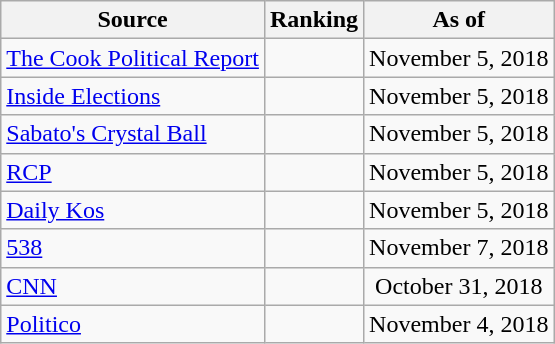<table class="wikitable" style="text-align:center">
<tr>
<th>Source</th>
<th>Ranking</th>
<th>As of</th>
</tr>
<tr>
<td align=left><a href='#'>The Cook Political Report</a></td>
<td></td>
<td>November 5, 2018</td>
</tr>
<tr>
<td align=left><a href='#'>Inside Elections</a></td>
<td></td>
<td>November 5, 2018</td>
</tr>
<tr>
<td align=left><a href='#'>Sabato's Crystal Ball</a></td>
<td></td>
<td>November 5, 2018</td>
</tr>
<tr>
<td align="left"><a href='#'>RCP</a></td>
<td></td>
<td>November 5, 2018</td>
</tr>
<tr>
<td align="left"><a href='#'>Daily Kos</a></td>
<td></td>
<td>November 5, 2018</td>
</tr>
<tr>
<td align="left"><a href='#'>538</a></td>
<td></td>
<td>November 7, 2018</td>
</tr>
<tr>
<td align="left"><a href='#'>CNN</a></td>
<td></td>
<td>October 31, 2018</td>
</tr>
<tr>
<td align="left"><a href='#'>Politico</a></td>
<td></td>
<td>November 4, 2018</td>
</tr>
</table>
